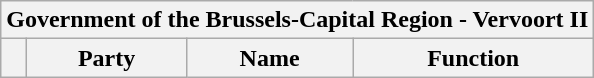<table class="wikitable">
<tr>
<th colspan="4">Government of the Brussels-Capital Region - Vervoort II</th>
</tr>
<tr>
<th></th>
<th>Party</th>
<th>Name</th>
<th>Function<br>






</th>
</tr>
</table>
